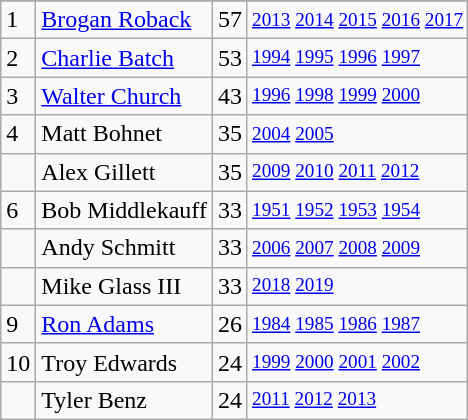<table class="wikitable">
<tr>
</tr>
<tr>
<td>1</td>
<td><a href='#'>Brogan Roback</a></td>
<td>57</td>
<td style="font-size:80%;"><a href='#'>2013</a> <a href='#'>2014</a> <a href='#'>2015</a> <a href='#'>2016</a> <a href='#'>2017</a></td>
</tr>
<tr>
<td>2</td>
<td><a href='#'>Charlie Batch</a></td>
<td>53</td>
<td style="font-size:80%;"><a href='#'>1994</a> <a href='#'>1995</a> <a href='#'>1996</a> <a href='#'>1997</a></td>
</tr>
<tr>
<td>3</td>
<td><a href='#'>Walter Church</a></td>
<td>43</td>
<td style="font-size:80%;"><a href='#'>1996</a> <a href='#'>1998</a> <a href='#'>1999</a> <a href='#'>2000</a></td>
</tr>
<tr>
<td>4</td>
<td>Matt Bohnet</td>
<td>35</td>
<td style="font-size:80%;"><a href='#'>2004</a> <a href='#'>2005</a></td>
</tr>
<tr>
<td></td>
<td>Alex Gillett</td>
<td>35</td>
<td style="font-size:80%;"><a href='#'>2009</a> <a href='#'>2010</a> <a href='#'>2011</a> <a href='#'>2012</a></td>
</tr>
<tr>
<td>6</td>
<td>Bob Middlekauff</td>
<td>33</td>
<td style="font-size:80%;"><a href='#'>1951</a> <a href='#'>1952</a> <a href='#'>1953</a> <a href='#'>1954</a></td>
</tr>
<tr>
<td></td>
<td>Andy Schmitt</td>
<td>33</td>
<td style="font-size:80%;"><a href='#'>2006</a> <a href='#'>2007</a> <a href='#'>2008</a> <a href='#'>2009</a></td>
</tr>
<tr>
<td></td>
<td>Mike Glass III</td>
<td>33</td>
<td style="font-size:80%;"><a href='#'>2018</a> <a href='#'>2019</a></td>
</tr>
<tr>
<td>9</td>
<td><a href='#'>Ron Adams</a></td>
<td>26</td>
<td style="font-size:80%;"><a href='#'>1984</a> <a href='#'>1985</a> <a href='#'>1986</a> <a href='#'>1987</a></td>
</tr>
<tr>
<td>10</td>
<td>Troy Edwards</td>
<td>24</td>
<td style="font-size:80%;"><a href='#'>1999</a> <a href='#'>2000</a> <a href='#'>2001</a> <a href='#'>2002</a></td>
</tr>
<tr>
<td></td>
<td>Tyler Benz</td>
<td>24</td>
<td style="font-size:80%;"><a href='#'>2011</a> <a href='#'>2012</a> <a href='#'>2013</a></td>
</tr>
</table>
